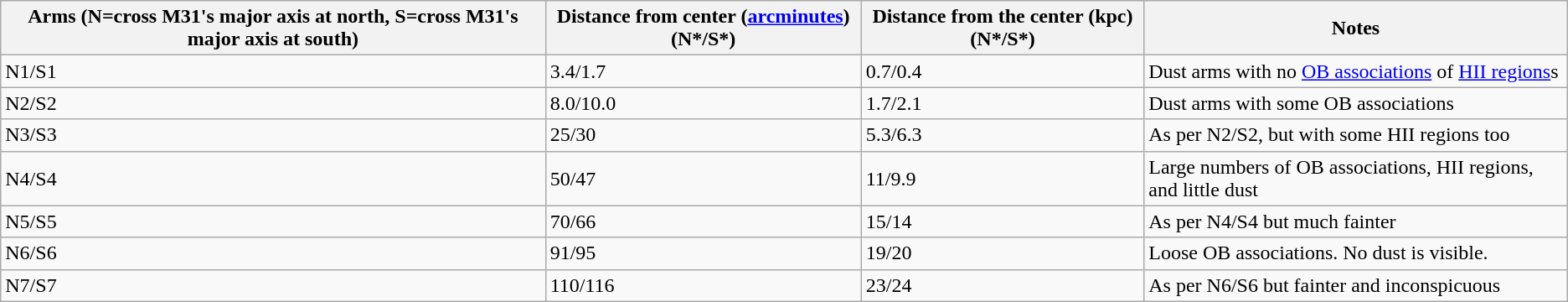<table class="wikitable">
<tr>
<th>Arms (N=cross M31's major axis at north, S=cross M31's major axis at south)</th>
<th>Distance from center (<a href='#'>arcminutes</a>) (N*/S*)</th>
<th>Distance from the center (kpc) (N*/S*)</th>
<th>Notes</th>
</tr>
<tr>
<td align="left">N1/S1</td>
<td>3.4/1.7</td>
<td>0.7/0.4</td>
<td>Dust arms with no <a href='#'>OB associations</a> of <a href='#'>HII regions</a>s</td>
</tr>
<tr>
<td align="left">N2/S2</td>
<td>8.0/10.0</td>
<td>1.7/2.1</td>
<td>Dust arms with some OB associations</td>
</tr>
<tr>
<td align="left">N3/S3</td>
<td>25/30</td>
<td>5.3/6.3</td>
<td>As per N2/S2, but with some HII regions too</td>
</tr>
<tr>
<td align="left">N4/S4</td>
<td>50/47</td>
<td>11/9.9</td>
<td>Large numbers of OB associations, HII regions, and little dust</td>
</tr>
<tr>
<td align="left">N5/S5</td>
<td>70/66</td>
<td>15/14</td>
<td>As per N4/S4 but much fainter</td>
</tr>
<tr>
<td align="left">N6/S6</td>
<td>91/95</td>
<td>19/20</td>
<td>Loose OB associations. No dust is visible.</td>
</tr>
<tr>
<td align="left">N7/S7</td>
<td>110/116</td>
<td>23/24</td>
<td>As per N6/S6 but fainter and inconspicuous</td>
</tr>
</table>
